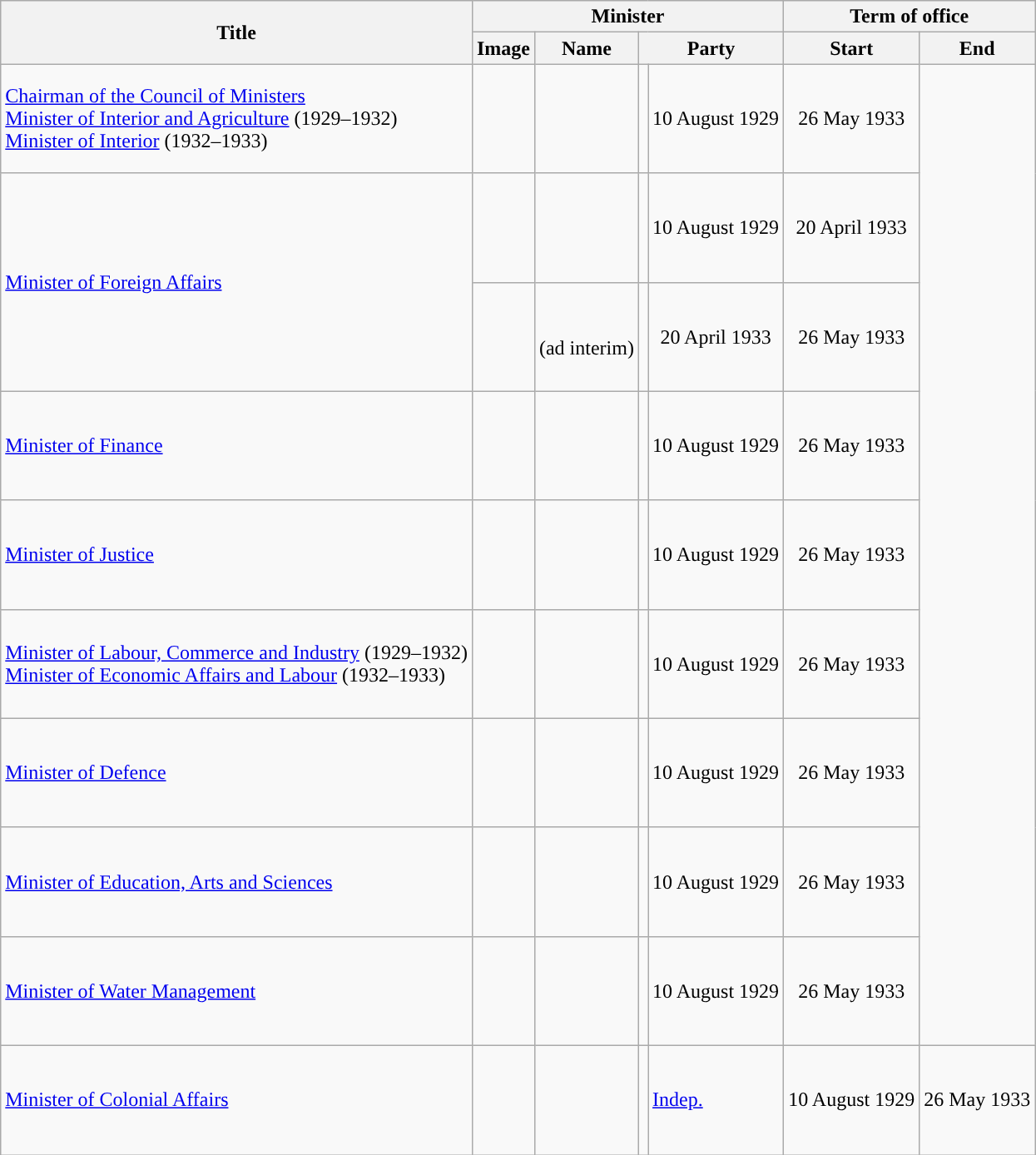<table class="wikitable sortable" style="text-align:left">
<tr>
<th rowspan="2">Title</th>
<th colspan="4">Minister</th>
<th colspan="2">Term of office</th>
</tr>
<tr>
<th class="unsortable">Image</th>
<th>Name</th>
<th colspan="2">Party</th>
<th data-sort-type="date">Start</th>
<th data-sort-type=date>End</th>
</tr>
<tr>
<td><a href='#'>Chairman of the Council of Ministers</a> <br> <a href='#'>Minister of Interior and Agriculture</a> (1929–1932) <br> <a href='#'>Minister of Interior</a> (1932–1933)</td>
<td height="80px"></td>
<td></td>
<td></td>
<td style="text-align:center">10 August 1929</td>
<td style="text-align:center">26 May 1933</td>
</tr>
<tr>
<td rowspan=2><a href='#'>Minister of Foreign Affairs</a></td>
<td height="80px"></td>
<td></td>
<td></td>
<td style="text-align:center">10 August 1929</td>
<td style="text-align:center">20 April 1933</td>
</tr>
<tr>
<td height="80px"></td>
<td> <br> (ad interim)</td>
<td></td>
<td style="text-align:center">20 April 1933</td>
<td style="text-align:center">26 May 1933</td>
</tr>
<tr>
<td height="80px"><a href='#'>Minister of Finance</a></td>
<td height="80px"></td>
<td></td>
<td></td>
<td style="text-align:center">10 August 1929</td>
<td style="text-align:center">26 May 1933</td>
</tr>
<tr>
<td height="80px"><a href='#'>Minister of Justice</a></td>
<td></td>
<td></td>
<td></td>
<td style="text-align:center">10 August 1929</td>
<td style="text-align:center">26 May 1933</td>
</tr>
<tr>
<td><a href='#'>Minister of Labour, Commerce and Industry</a> (1929–1932) <br> <a href='#'>Minister of Economic Affairs and Labour</a> (1932–1933)</td>
<td height="80px"></td>
<td></td>
<td></td>
<td style="text-align:center">10 August 1929</td>
<td style="text-align:center">26 May 1933</td>
</tr>
<tr>
<td><a href='#'>Minister of Defence</a></td>
<td height="80px"></td>
<td></td>
<td></td>
<td style="text-align:center">10 August 1929</td>
<td style="text-align:center">26 May 1933</td>
</tr>
<tr>
<td><a href='#'>Minister of Education, Arts and Sciences</a></td>
<td height="80px"></td>
<td></td>
<td></td>
<td style="text-align:center">10 August 1929</td>
<td style="text-align:center">26 May 1933</td>
</tr>
<tr>
<td><a href='#'>Minister of Water Management</a></td>
<td height="80px"></td>
<td></td>
<td></td>
<td style="text-align:center">10 August 1929</td>
<td style="text-align:center">26 May 1933</td>
</tr>
<tr>
<td><a href='#'>Minister of Colonial Affairs</a></td>
<td height="80px"></td>
<td></td>
<td style="background:"></td>
<td><a href='#'>Indep.</a></td>
<td style="text-align:center">10 August 1929</td>
<td style="text-align:center">26 May 1933</td>
</tr>
</table>
